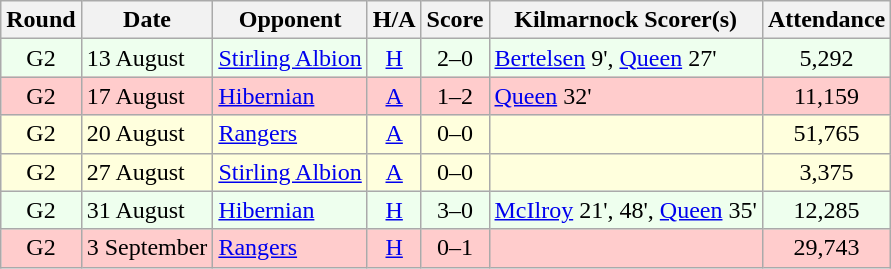<table class="wikitable" style="text-align:center">
<tr>
<th>Round</th>
<th>Date</th>
<th>Opponent</th>
<th>H/A</th>
<th>Score</th>
<th>Kilmarnock Scorer(s)</th>
<th>Attendance</th>
</tr>
<tr bgcolor=#EEFFEE>
<td>G2</td>
<td align=left>13 August</td>
<td align=left><a href='#'>Stirling Albion</a></td>
<td><a href='#'>H</a></td>
<td>2–0</td>
<td align=left><a href='#'>Bertelsen</a> 9', <a href='#'>Queen</a> 27'</td>
<td>5,292</td>
</tr>
<tr bgcolor=#FFCCCC>
<td>G2</td>
<td align=left>17 August</td>
<td align=left><a href='#'>Hibernian</a></td>
<td><a href='#'>A</a></td>
<td>1–2</td>
<td align=left><a href='#'>Queen</a> 32'</td>
<td>11,159</td>
</tr>
<tr bgcolor=#FFFFDD>
<td>G2</td>
<td align=left>20 August</td>
<td align=left><a href='#'>Rangers</a></td>
<td><a href='#'>A</a></td>
<td>0–0</td>
<td align=left></td>
<td>51,765</td>
</tr>
<tr bgcolor=#FFFFDD>
<td>G2</td>
<td align=left>27 August</td>
<td align=left><a href='#'>Stirling Albion</a></td>
<td><a href='#'>A</a></td>
<td>0–0</td>
<td align=left></td>
<td>3,375</td>
</tr>
<tr bgcolor=#EEFFEE>
<td>G2</td>
<td align=left>31 August</td>
<td align=left><a href='#'>Hibernian</a></td>
<td><a href='#'>H</a></td>
<td>3–0</td>
<td align=left><a href='#'>McIlroy</a> 21', 48', <a href='#'>Queen</a> 35'</td>
<td>12,285</td>
</tr>
<tr bgcolor=#FFCCCC>
<td>G2</td>
<td align=left>3 September</td>
<td align=left><a href='#'>Rangers</a></td>
<td><a href='#'>H</a></td>
<td>0–1</td>
<td align=left></td>
<td>29,743</td>
</tr>
</table>
